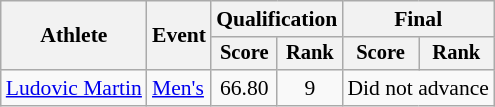<table class="wikitable" style="font-size:90%">
<tr>
<th rowspan="2">Athlete</th>
<th rowspan="2">Event</th>
<th colspan="2">Qualification</th>
<th colspan="2">Final</th>
</tr>
<tr style="font-size:95%">
<th>Score</th>
<th>Rank</th>
<th>Score</th>
<th>Rank</th>
</tr>
<tr align=center>
<td align=left><a href='#'>Ludovic Martin</a></td>
<td align=left><a href='#'>Men's</a></td>
<td>66.80</td>
<td>9</td>
<td colspan=2>Did not advance</td>
</tr>
</table>
